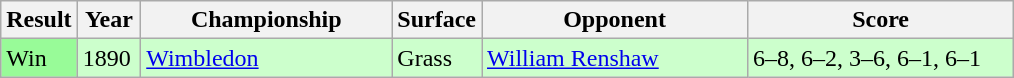<table class='sortable wikitable'>
<tr>
<th style="width:40px">Result</th>
<th style="width:35px">Year</th>
<th style="width:160px">Championship</th>
<th style="width:50px">Surface</th>
<th style="width:170px">Opponent</th>
<th style="width:170px" class="unsortable">Score</th>
</tr>
<tr style="background:#cfc;">
<td style="background:#98fb98;">Win</td>
<td>1890</td>
<td><a href='#'>Wimbledon</a></td>
<td>Grass</td>
<td> <a href='#'>William Renshaw</a></td>
<td>6–8, 6–2, 3–6, 6–1, 6–1</td>
</tr>
</table>
